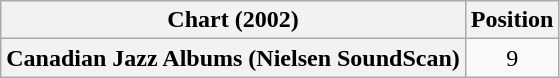<table class="wikitable plainrowheaders" style="text-align:center">
<tr>
<th scope="col">Chart (2002)</th>
<th scope="col">Position</th>
</tr>
<tr>
<th scope="row">Canadian Jazz Albums (Nielsen SoundScan)</th>
<td>9</td>
</tr>
</table>
